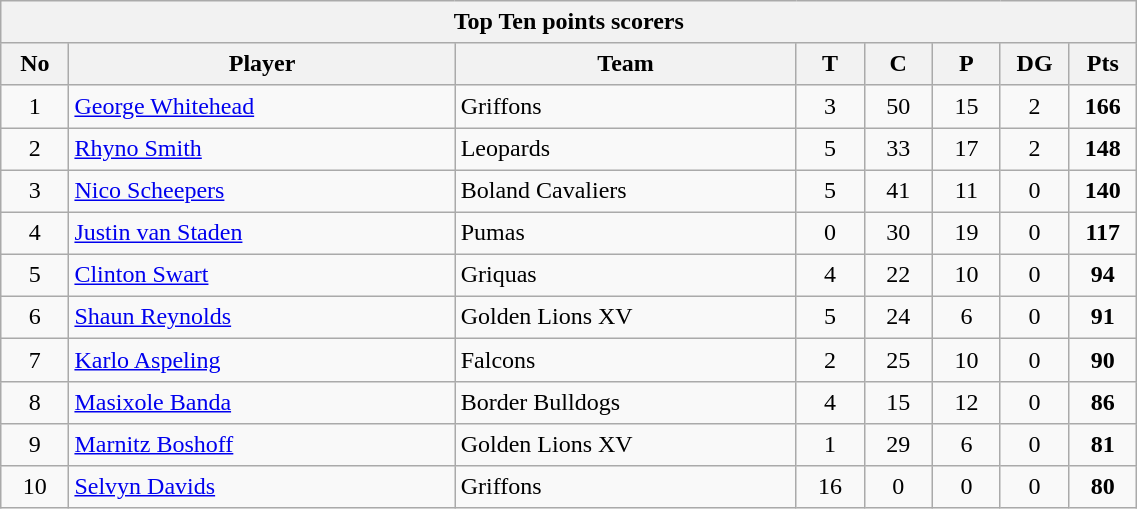<table class="wikitable collapsible sortable" style="text-align:center; line-height:130%; font-size:100%; width:60%;">
<tr>
<th colspan="100%">Top Ten points scorers</th>
</tr>
<tr>
<th style="width:6%;">No</th>
<th style="width:34%;">Player</th>
<th style="width:30%;">Team</th>
<th style="width:6%;">T</th>
<th style="width:6%;">C</th>
<th style="width:6%;">P</th>
<th style="width:6%;">DG</th>
<th style="width:6%;">Pts<br></th>
</tr>
<tr>
<td>1</td>
<td style="text-align:left;"><a href='#'>George Whitehead</a></td>
<td style="text-align:left;">Griffons</td>
<td>3</td>
<td>50</td>
<td>15</td>
<td>2</td>
<td><strong>166</strong></td>
</tr>
<tr>
<td>2</td>
<td style="text-align:left;"><a href='#'>Rhyno Smith</a></td>
<td style="text-align:left;">Leopards</td>
<td>5</td>
<td>33</td>
<td>17</td>
<td>2</td>
<td><strong>148</strong></td>
</tr>
<tr>
<td>3</td>
<td style="text-align:left;"><a href='#'>Nico Scheepers</a></td>
<td style="text-align:left;">Boland Cavaliers</td>
<td>5</td>
<td>41</td>
<td>11</td>
<td>0</td>
<td><strong>140</strong></td>
</tr>
<tr>
<td>4</td>
<td style="text-align:left;"><a href='#'>Justin van Staden</a></td>
<td style="text-align:left;">Pumas</td>
<td>0</td>
<td>30</td>
<td>19</td>
<td>0</td>
<td><strong>117</strong></td>
</tr>
<tr>
<td>5</td>
<td style="text-align:left;"><a href='#'>Clinton Swart</a></td>
<td style="text-align:left;">Griquas</td>
<td>4</td>
<td>22</td>
<td>10</td>
<td>0</td>
<td><strong>94</strong></td>
</tr>
<tr>
<td>6</td>
<td style="text-align:left;"><a href='#'>Shaun Reynolds</a></td>
<td style="text-align:left;">Golden Lions XV</td>
<td>5</td>
<td>24</td>
<td>6</td>
<td>0</td>
<td><strong>91</strong></td>
</tr>
<tr>
<td>7</td>
<td style="text-align:left;"><a href='#'>Karlo Aspeling</a></td>
<td style="text-align:left;">Falcons</td>
<td>2</td>
<td>25</td>
<td>10</td>
<td>0</td>
<td><strong>90</strong></td>
</tr>
<tr>
<td>8</td>
<td style="text-align:left;"><a href='#'>Masixole Banda</a></td>
<td style="text-align:left;">Border Bulldogs</td>
<td>4</td>
<td>15</td>
<td>12</td>
<td>0</td>
<td><strong>86</strong></td>
</tr>
<tr>
<td>9</td>
<td style="text-align:left;"><a href='#'>Marnitz Boshoff</a></td>
<td style="text-align:left;">Golden Lions XV</td>
<td>1</td>
<td>29</td>
<td>6</td>
<td>0</td>
<td><strong>81</strong></td>
</tr>
<tr>
<td>10</td>
<td style="text-align:left;"><a href='#'>Selvyn Davids</a></td>
<td style="text-align:left;">Griffons</td>
<td>16</td>
<td>0</td>
<td>0</td>
<td>0</td>
<td><strong>80</strong></td>
</tr>
</table>
